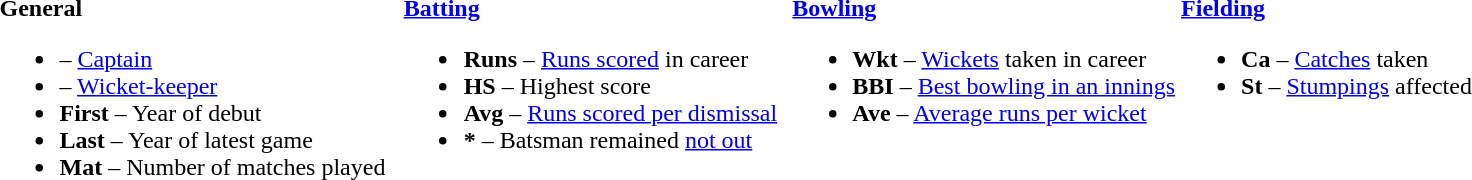<table>
<tr>
<td valign="top" style="width:26%"><br><strong>General</strong><ul><li> – <a href='#'>Captain</a></li><li> – <a href='#'>Wicket-keeper</a></li><li><strong>First</strong> – Year of debut</li><li><strong>Last</strong> – Year of latest game</li><li><strong>Mat</strong> – Number of matches played</li></ul></td>
<td valign="top" style="width:25%"><br><strong><a href='#'>Batting</a></strong><ul><li><strong>Runs</strong> – <a href='#'>Runs scored</a> in career</li><li><strong>HS</strong> – Highest score</li><li><strong>Avg</strong> – <a href='#'>Runs scored per dismissal</a></li><li><strong>*</strong> – Batsman remained <a href='#'>not out</a></li></ul></td>
<td valign="top" style="width:25%"><br><strong><a href='#'>Bowling</a></strong><ul><li><strong>Wkt</strong> – <a href='#'>Wickets</a> taken in career</li><li><strong>BBI</strong> – <a href='#'>Best bowling in an innings</a></li><li><strong>Ave</strong> – <a href='#'>Average runs per wicket</a></li></ul></td>
<td valign="top" style="width:24%"><br><strong><a href='#'>Fielding</a></strong><ul><li><strong>Ca</strong> – <a href='#'>Catches</a> taken</li><li><strong>St</strong> – <a href='#'>Stumpings</a> affected</li></ul></td>
</tr>
</table>
